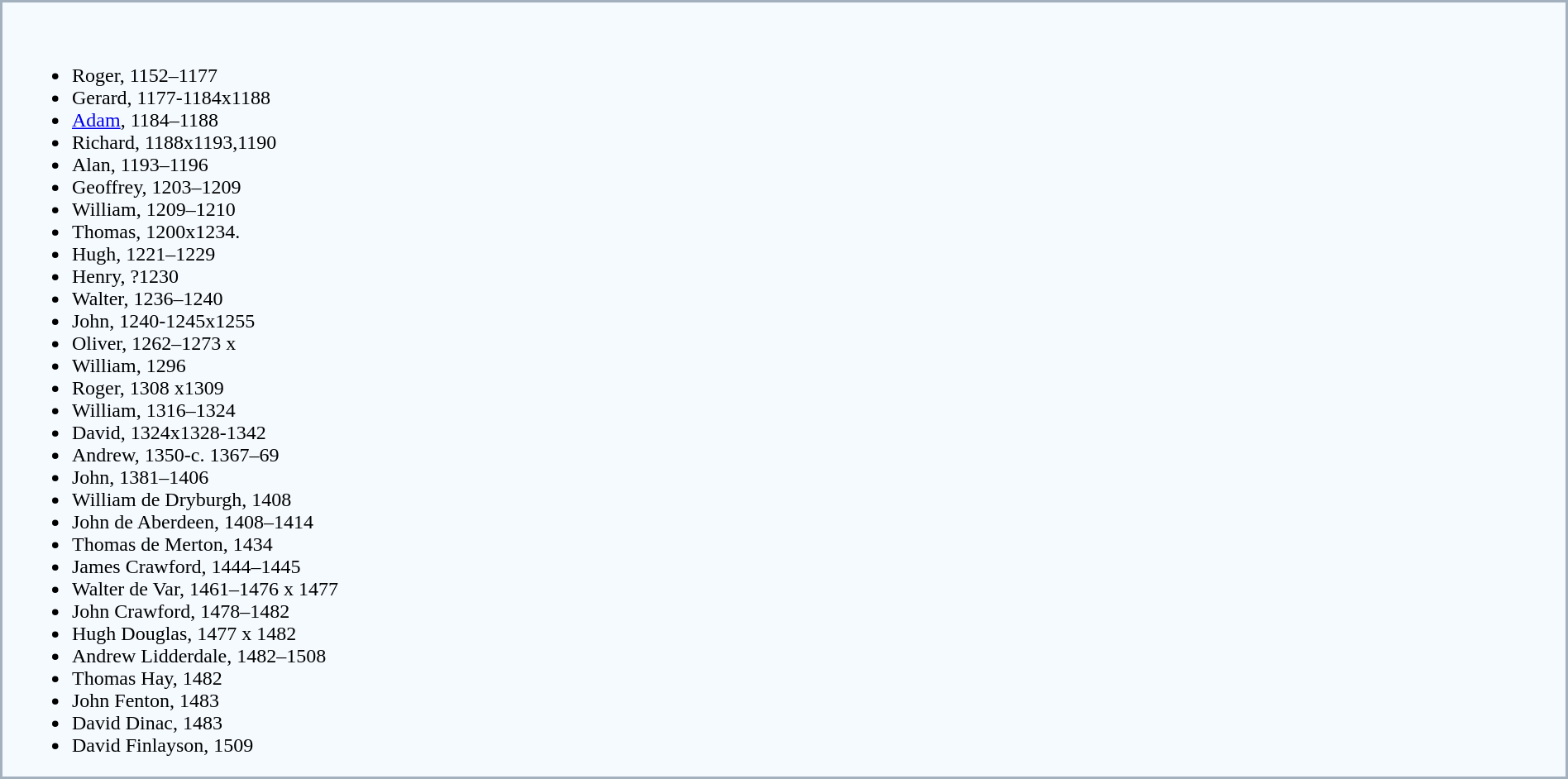<table cellspacing="0" cellpadding="0" style="width:100%; border:2px #a3b1bf solid; margin-top: 1em; align: center; margin-top:0em; padding-top:1em; padding-left:1em; padding-right:1em; background:#f5faff;">
<tr>
<td><br><ul><li>Roger, 1152–1177</li><li>Gerard, 1177-1184x1188</li><li><a href='#'>Adam</a>, 1184–1188</li><li>Richard, 1188x1193,1190</li><li>Alan, 1193–1196</li><li>Geoffrey, 1203–1209</li><li>William, 1209–1210</li><li>Thomas, 1200x1234.</li><li>Hugh, 1221–1229</li><li>Henry, ?1230</li><li>Walter, 1236–1240</li><li>John, 1240-1245x1255</li><li>Oliver, 1262–1273 x</li><li>William, 1296</li><li>Roger, 1308 x1309</li><li>William, 1316–1324</li><li>David, 1324x1328-1342</li><li>Andrew, 1350-c. 1367–69</li><li>John, 1381–1406</li><li>William de Dryburgh, 1408</li><li>John de Aberdeen, 1408–1414</li><li>Thomas de Merton, 1434</li><li>James Crawford, 1444–1445</li><li>Walter de Var, 1461–1476 x 1477</li><li>John Crawford, 1478–1482</li><li>Hugh Douglas, 1477 x 1482</li><li>Andrew Lidderdale, 1482–1508</li><li>Thomas Hay, 1482</li><li>John Fenton, 1483</li><li>David Dinac, 1483</li><li>David Finlayson, 1509</li></ul></td>
</tr>
</table>
